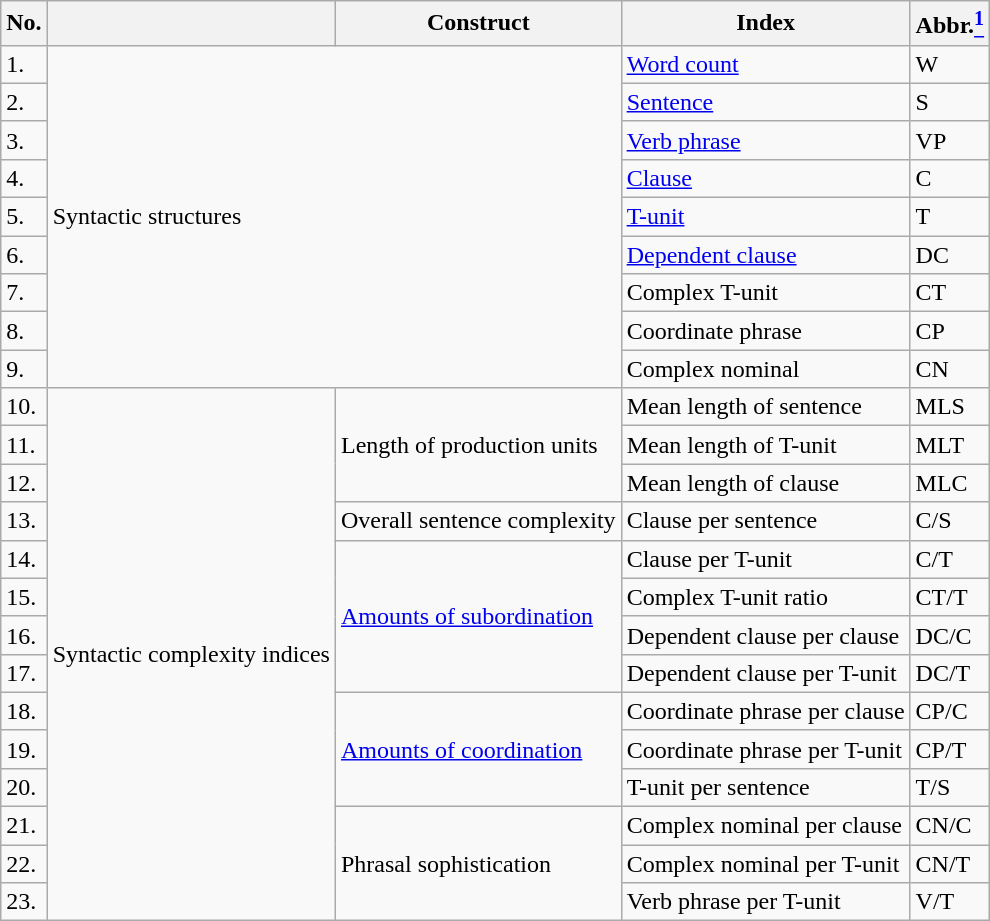<table class="wikitable" style="text-align:left">
<tr>
<th>No.</th>
<th></th>
<th>Construct</th>
<th>Index</th>
<th>Abbr.<a href='#'><sup>1</sup></a></th>
</tr>
<tr>
<td>1.</td>
<td rowspan="9" colspan="2">Syntactic structures</td>
<td><a href='#'>Word count</a></td>
<td>W</td>
</tr>
<tr>
<td>2.</td>
<td><a href='#'>Sentence</a></td>
<td>S</td>
</tr>
<tr>
<td>3.</td>
<td><a href='#'>Verb phrase</a></td>
<td>VP</td>
</tr>
<tr>
<td>4.</td>
<td><a href='#'>Clause</a></td>
<td>C</td>
</tr>
<tr>
<td>5.</td>
<td><a href='#'>T-unit</a></td>
<td>T</td>
</tr>
<tr>
<td>6.</td>
<td><a href='#'>Dependent clause</a></td>
<td>DC</td>
</tr>
<tr>
<td>7.</td>
<td>Complex T-unit</td>
<td>CT</td>
</tr>
<tr>
<td>8.</td>
<td>Coordinate phrase</td>
<td>CP</td>
</tr>
<tr>
<td>9.</td>
<td>Complex nominal</td>
<td>CN</td>
</tr>
<tr>
<td>10.</td>
<td rowspan="14">Syntactic complexity indices</td>
<td rowspan="3">Length of production units</td>
<td>Mean length of sentence</td>
<td>MLS</td>
</tr>
<tr>
<td>11.</td>
<td>Mean length of T-unit</td>
<td>MLT</td>
</tr>
<tr>
<td>12.</td>
<td>Mean length of clause</td>
<td>MLC</td>
</tr>
<tr>
<td>13.</td>
<td>Overall sentence complexity</td>
<td>Clause per sentence</td>
<td>C/S</td>
</tr>
<tr>
<td>14.</td>
<td rowspan="4"><a href='#'>Amounts of subordination</a></td>
<td>Clause per T-unit</td>
<td>C/T</td>
</tr>
<tr>
<td>15.</td>
<td>Complex T-unit ratio</td>
<td>CT/T</td>
</tr>
<tr>
<td>16.</td>
<td>Dependent clause per clause</td>
<td>DC/C</td>
</tr>
<tr>
<td>17.</td>
<td>Dependent clause per T-unit</td>
<td>DC/T</td>
</tr>
<tr>
<td>18.</td>
<td rowspan="3"><a href='#'>Amounts of coordination</a></td>
<td>Coordinate phrase per clause</td>
<td>CP/C</td>
</tr>
<tr>
<td>19.</td>
<td>Coordinate phrase per T-unit</td>
<td>CP/T</td>
</tr>
<tr>
<td>20.</td>
<td>T-unit per sentence</td>
<td>T/S</td>
</tr>
<tr>
<td>21.</td>
<td rowspan="3">Phrasal sophistication</td>
<td>Complex nominal per clause</td>
<td>CN/C</td>
</tr>
<tr>
<td>22.</td>
<td>Complex nominal per T-unit</td>
<td>CN/T</td>
</tr>
<tr>
<td>23.</td>
<td>Verb phrase per T-unit</td>
<td>V/T</td>
</tr>
</table>
